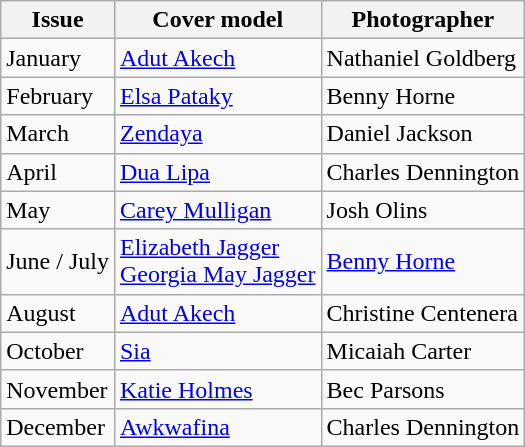<table class="wikitable">
<tr>
<th>Issue</th>
<th>Cover model</th>
<th>Photographer</th>
</tr>
<tr>
<td>January</td>
<td><a href='#'>Adut Akech</a></td>
<td>Nathaniel Goldberg</td>
</tr>
<tr>
<td>February</td>
<td><a href='#'>Elsa Pataky</a></td>
<td>Benny Horne</td>
</tr>
<tr>
<td>March</td>
<td><a href='#'>Zendaya</a></td>
<td>Daniel Jackson</td>
</tr>
<tr>
<td>April</td>
<td><a href='#'>Dua Lipa</a></td>
<td>Charles Dennington</td>
</tr>
<tr>
<td>May</td>
<td><a href='#'>Carey Mulligan</a></td>
<td>Josh Olins</td>
</tr>
<tr>
<td>June / July</td>
<td><a href='#'>Elizabeth Jagger</a><br><a href='#'>Georgia May Jagger</a></td>
<td><a href='#'>Benny Horne</a></td>
</tr>
<tr>
<td>August</td>
<td><a href='#'>Adut Akech</a></td>
<td>Christine Centenera</td>
</tr>
<tr>
<td>October</td>
<td><a href='#'>Sia</a></td>
<td>Micaiah Carter</td>
</tr>
<tr>
<td>November</td>
<td><a href='#'>Katie Holmes</a></td>
<td>Bec Parsons</td>
</tr>
<tr>
<td>December</td>
<td><a href='#'>Awkwafina</a></td>
<td>Charles Dennington</td>
</tr>
</table>
